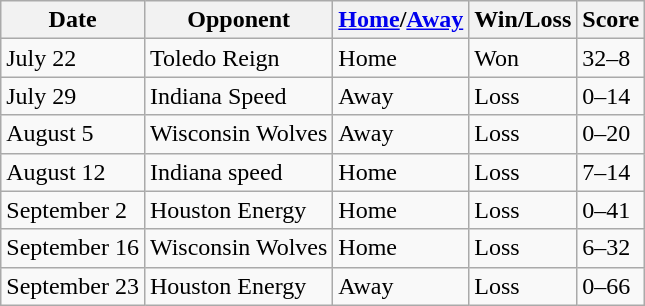<table class="wikitable">
<tr>
<th>Date</th>
<th>Opponent</th>
<th><a href='#'>Home</a>/<a href='#'>Away</a></th>
<th>Win/Loss</th>
<th>Score</th>
</tr>
<tr>
<td>July 22</td>
<td>Toledo Reign</td>
<td>Home</td>
<td>Won</td>
<td>32–8</td>
</tr>
<tr>
<td>July 29</td>
<td>Indiana Speed</td>
<td>Away</td>
<td>Loss</td>
<td>0–14</td>
</tr>
<tr>
<td>August 5</td>
<td>Wisconsin Wolves</td>
<td>Away</td>
<td>Loss</td>
<td>0–20</td>
</tr>
<tr>
<td>August 12</td>
<td>Indiana speed</td>
<td>Home</td>
<td>Loss</td>
<td>7–14</td>
</tr>
<tr>
<td>September 2</td>
<td>Houston Energy</td>
<td>Home</td>
<td>Loss</td>
<td>0–41</td>
</tr>
<tr>
<td>September 16</td>
<td>Wisconsin Wolves</td>
<td>Home</td>
<td>Loss</td>
<td>6–32</td>
</tr>
<tr>
<td>September 23</td>
<td>Houston Energy</td>
<td>Away</td>
<td>Loss</td>
<td>0–66</td>
</tr>
</table>
